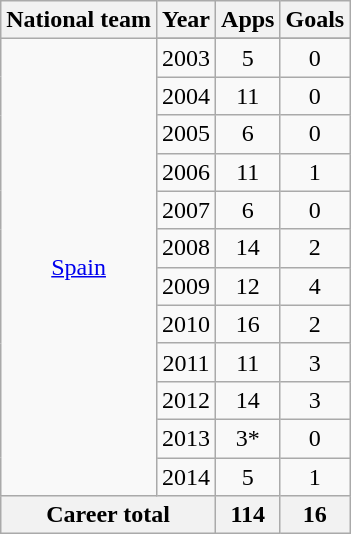<table class="wikitable" style="text-align: center;">
<tr>
<th>National team</th>
<th>Year</th>
<th>Apps</th>
<th>Goals</th>
</tr>
<tr>
<td rowspan="13"><a href='#'>Spain</a></td>
</tr>
<tr>
<td>2003</td>
<td>5</td>
<td>0</td>
</tr>
<tr>
<td>2004</td>
<td>11</td>
<td>0</td>
</tr>
<tr>
<td>2005</td>
<td>6</td>
<td>0</td>
</tr>
<tr>
<td>2006</td>
<td>11</td>
<td>1</td>
</tr>
<tr>
<td>2007</td>
<td>6</td>
<td>0</td>
</tr>
<tr>
<td>2008</td>
<td>14</td>
<td>2</td>
</tr>
<tr>
<td>2009</td>
<td>12</td>
<td>4</td>
</tr>
<tr>
<td>2010</td>
<td>16</td>
<td>2</td>
</tr>
<tr>
<td>2011</td>
<td>11</td>
<td>3</td>
</tr>
<tr>
<td>2012</td>
<td>14</td>
<td>3</td>
</tr>
<tr>
<td>2013</td>
<td>3*</td>
<td>0</td>
</tr>
<tr>
<td>2014</td>
<td>5</td>
<td>1</td>
</tr>
<tr>
<th colspan="2">Career total</th>
<th>114</th>
<th>16</th>
</tr>
</table>
